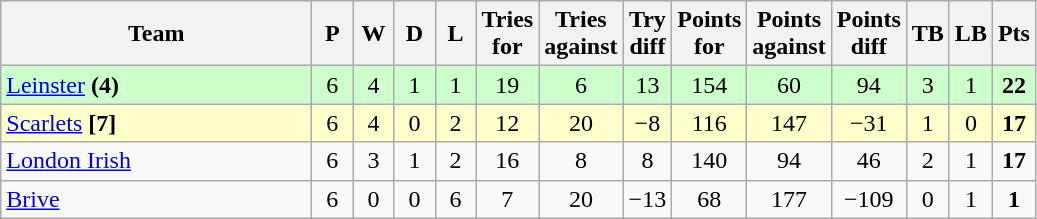<table class="wikitable" style="text-align: center;">
<tr>
<th width="200">Team</th>
<th width="20">P</th>
<th width="20">W</th>
<th width="20">D</th>
<th width="20">L</th>
<th width="20">Tries for</th>
<th width="20">Tries against</th>
<th width="20">Try diff</th>
<th width="20">Points for</th>
<th width="20">Points against</th>
<th width="25">Points diff</th>
<th width="20">TB</th>
<th width="20">LB</th>
<th width="20">Pts</th>
</tr>
<tr bgcolor="#ccffcc">
<td align=left> <a href='#'>Leinster</a>  <strong>(4)</strong></td>
<td>6</td>
<td>4</td>
<td>1</td>
<td>1</td>
<td>19</td>
<td>6</td>
<td>13</td>
<td>154</td>
<td>60</td>
<td>94</td>
<td>3</td>
<td>1</td>
<td><strong>22</strong></td>
</tr>
<tr bgcolor="#ffffcc">
<td align=left> <a href='#'>Scarlets</a> <strong>[7]</strong></td>
<td>6</td>
<td>4</td>
<td>0</td>
<td>2</td>
<td>12</td>
<td>20</td>
<td>−8</td>
<td>116</td>
<td>147</td>
<td>−31</td>
<td>1</td>
<td>0</td>
<td><strong>17</strong></td>
</tr>
<tr>
<td align=left> <a href='#'>London Irish</a></td>
<td>6</td>
<td>3</td>
<td>1</td>
<td>2</td>
<td>16</td>
<td>8</td>
<td>8</td>
<td>140</td>
<td>94</td>
<td>46</td>
<td>2</td>
<td>1</td>
<td><strong>17</strong></td>
</tr>
<tr>
<td align=left> <a href='#'>Brive</a></td>
<td>6</td>
<td>0</td>
<td>0</td>
<td>6</td>
<td>7</td>
<td>20</td>
<td>−13</td>
<td>68</td>
<td>177</td>
<td>−109</td>
<td>0</td>
<td>1</td>
<td><strong>1</strong></td>
</tr>
</table>
